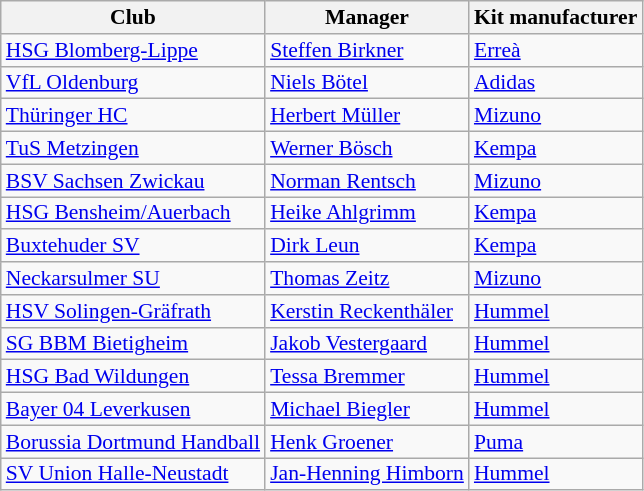<table class="wikitable sortable" style="font-size:90%; line-height:15px">
<tr>
<th>Club</th>
<th>Manager</th>
<th>Kit manufacturer</th>
</tr>
<tr>
<td><a href='#'>HSG Blomberg-Lippe</a></td>
<td> <a href='#'>Steffen Birkner</a></td>
<td> <a href='#'>Erreà</a></td>
</tr>
<tr>
<td><a href='#'>VfL Oldenburg</a></td>
<td> <a href='#'>Niels Bötel</a></td>
<td> <a href='#'>Adidas</a></td>
</tr>
<tr>
<td><a href='#'>Thüringer HC</a></td>
<td> <a href='#'>Herbert Müller</a></td>
<td> <a href='#'>Mizuno</a></td>
</tr>
<tr>
<td><a href='#'>TuS Metzingen</a></td>
<td> <a href='#'>Werner Bösch</a></td>
<td> <a href='#'>Kempa</a></td>
</tr>
<tr>
<td><a href='#'>BSV Sachsen Zwickau</a></td>
<td> <a href='#'>Norman Rentsch</a></td>
<td> <a href='#'>Mizuno</a></td>
</tr>
<tr>
<td><a href='#'>HSG Bensheim/Auerbach</a></td>
<td> <a href='#'>Heike Ahlgrimm</a></td>
<td> <a href='#'>Kempa</a></td>
</tr>
<tr>
<td><a href='#'>Buxtehuder SV</a></td>
<td> <a href='#'>Dirk Leun</a></td>
<td> <a href='#'>Kempa</a></td>
</tr>
<tr>
<td><a href='#'>Neckarsulmer SU</a></td>
<td> <a href='#'>Thomas Zeitz</a></td>
<td> <a href='#'>Mizuno</a></td>
</tr>
<tr>
<td><a href='#'>HSV Solingen-Gräfrath</a></td>
<td> <a href='#'>Kerstin Reckenthäler</a></td>
<td> <a href='#'>Hummel</a></td>
</tr>
<tr>
<td><a href='#'>SG BBM Bietigheim</a></td>
<td> <a href='#'>Jakob Vestergaard</a></td>
<td> <a href='#'>Hummel</a></td>
</tr>
<tr>
<td><a href='#'>HSG Bad Wildungen</a></td>
<td> <a href='#'>Tessa Bremmer</a></td>
<td> <a href='#'>Hummel</a></td>
</tr>
<tr>
<td><a href='#'>Bayer 04 Leverkusen</a></td>
<td> <a href='#'>Michael Biegler</a></td>
<td> <a href='#'>Hummel</a></td>
</tr>
<tr>
<td><a href='#'>Borussia Dortmund Handball</a></td>
<td> <a href='#'>Henk Groener</a></td>
<td> <a href='#'>Puma</a></td>
</tr>
<tr>
<td><a href='#'>SV Union Halle-Neustadt</a></td>
<td> <a href='#'>Jan-Henning Himborn</a></td>
<td> <a href='#'>Hummel</a></td>
</tr>
</table>
